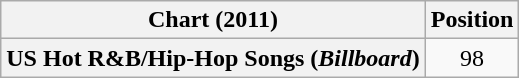<table class="wikitable plainrowheaders">
<tr>
<th>Chart (2011)</th>
<th>Position</th>
</tr>
<tr>
<th scope="row">US Hot R&B/Hip-Hop Songs (<em>Billboard</em>)</th>
<td align=center>98</td>
</tr>
</table>
